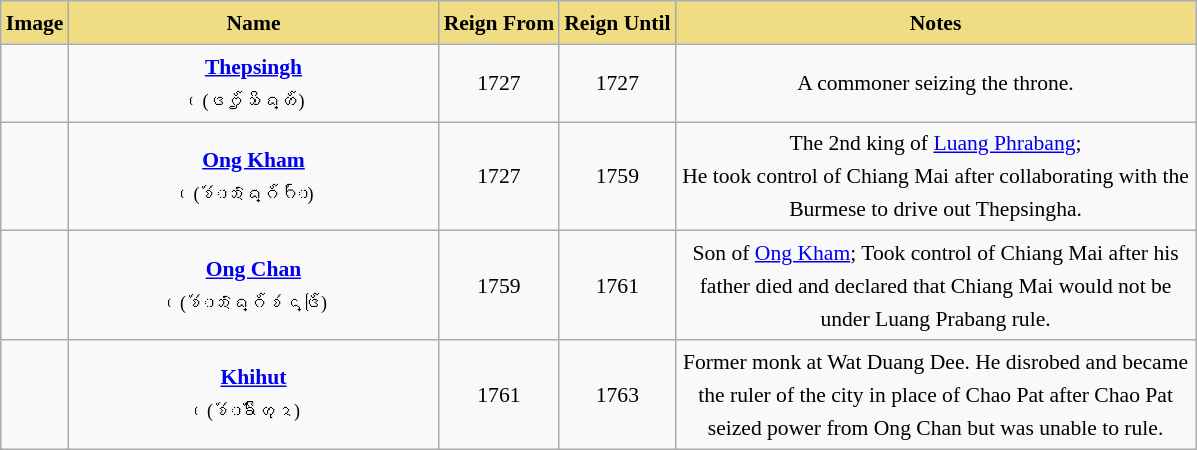<table class="wikitable" style="text-align:center; font-size:90%; line-height:22px;">
<tr colspan=10 style="background:#F0DC82; text-align:center">
<td width="20"><span><strong>Image</strong></span></td>
<td width="240"><span><strong>Name</strong></span></td>
<td><span><strong>Reign From</strong></span></td>
<td><span><strong>Reign Until</strong></span></td>
<td width="340"><span><strong>Notes</strong></span></td>
</tr>
<tr>
<td></td>
<td><strong><a href='#'>Thepsingh</a></strong><br><small>(ᨴᩮᨻᩛ᩼ᩈᩥᨦ᩠ᩉ᩼)</small></td>
<td>1727</td>
<td>1727</td>
<td>A commoner seizing the throne.</td>
</tr>
<tr>
<td></td>
<td><a href='#'><strong>Ong Kham</strong></a><br><small>(ᨧᩮᩢ᩶ᩣᩋᩫᨦ᩠ᨣ᩼ᨤᩴᩣ)</small></td>
<td>1727</td>
<td>1759</td>
<td>The 2nd king of <a href='#'>Luang Phrabang</a>;<br>He took control of Chiang Mai after collaborating with the Burmese to drive out Thepsingha.</td>
</tr>
<tr>
<td></td>
<td><a href='#'><strong>Ong Chan</strong></a><br><small>(ᨧᩮᩢ᩶ᩣᩋᩫᨦ᩠ᨣ᩼ᨧᩢᨶ᩠ᨴᩕ᩼)</small></td>
<td>1759</td>
<td>1761</td>
<td>Son of <a href='#'>Ong Kham</a>; Took control of Chiang Mai after his father died and declared that Chiang Mai would not be under Luang Prabang rule.</td>
</tr>
<tr>
<td></td>
<td><strong><a href='#'>Khihut</a></strong><br><small>(ᨧᩮᩢ᩶ᩣᨢᩦ᩶ᩉᩩᨯ)</small></td>
<td>1761</td>
<td>1763</td>
<td>Former monk at Wat Duang Dee. He disrobed and became the ruler of the city in place of Chao Pat after Chao Pat seized power from Ong Chan but was unable to rule.</td>
</tr>
</table>
